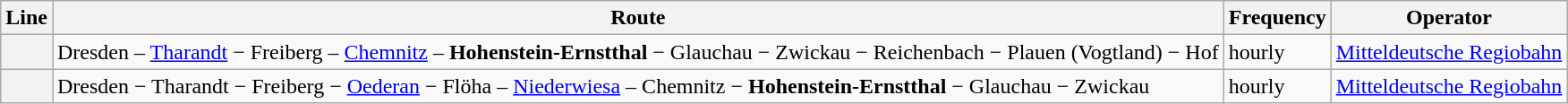<table class="wikitable">
<tr>
<th>Line</th>
<th>Route</th>
<th>Frequency</th>
<th>Operator</th>
</tr>
<tr>
<th></th>
<td>Dresden – <a href='#'>Tharandt</a> − Freiberg – <a href='#'>Chemnitz</a> – <strong>Hohenstein-Ernstthal</strong> − Glauchau − Zwickau − Reichenbach − Plauen (Vogtland) − Hof</td>
<td>hourly</td>
<td><a href='#'>Mitteldeutsche Regiobahn</a></td>
</tr>
<tr>
<th></th>
<td>Dresden − Tharandt − Freiberg − <a href='#'>Oederan</a> − Flöha – <a href='#'>Niederwiesa</a> – Chemnitz − <strong>Hohenstein-Ernstthal</strong> − Glauchau − Zwickau</td>
<td>hourly</td>
<td><a href='#'>Mitteldeutsche Regiobahn</a></td>
</tr>
</table>
